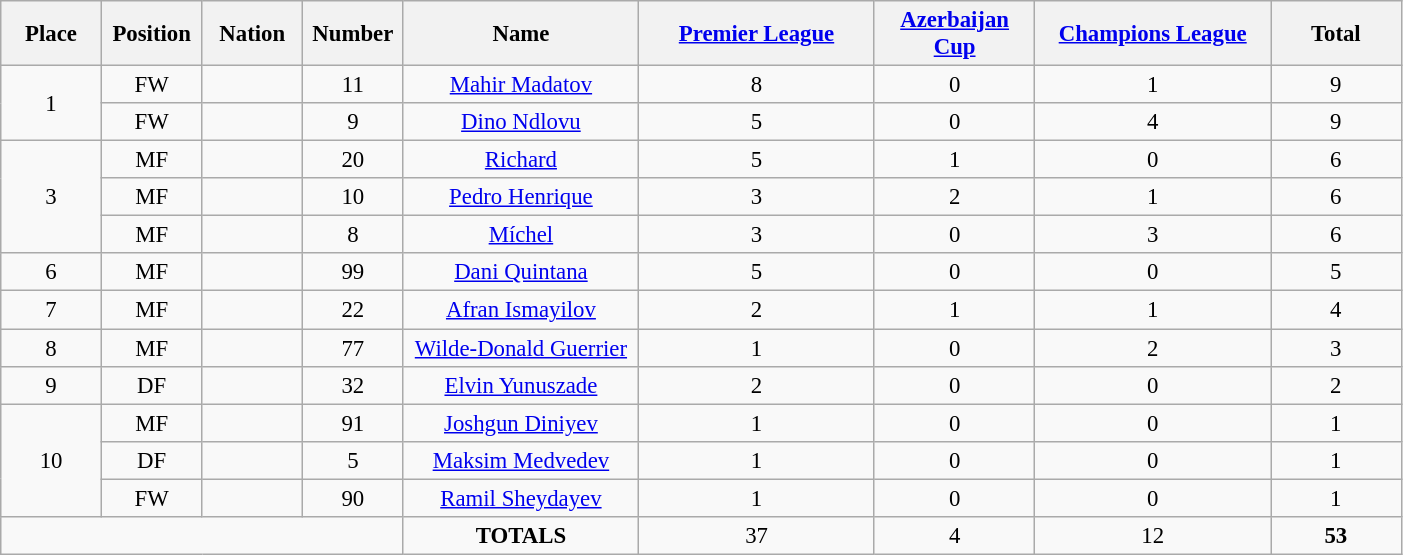<table class="wikitable" style="font-size: 95%; text-align: center;">
<tr>
<th width=60>Place</th>
<th width=60>Position</th>
<th width=60>Nation</th>
<th width=60>Number</th>
<th width=150>Name</th>
<th width=150><a href='#'>Premier League</a></th>
<th width=100><a href='#'>Azerbaijan Cup</a></th>
<th width=150><a href='#'>Champions League</a></th>
<th width=80>Total</th>
</tr>
<tr>
<td rowspan="2">1</td>
<td>FW</td>
<td></td>
<td>11</td>
<td><a href='#'>Mahir Madatov</a></td>
<td>8</td>
<td>0</td>
<td>1</td>
<td>9</td>
</tr>
<tr>
<td>FW</td>
<td></td>
<td>9</td>
<td><a href='#'>Dino Ndlovu</a></td>
<td>5</td>
<td>0</td>
<td>4</td>
<td>9</td>
</tr>
<tr>
<td rowspan="3">3</td>
<td>MF</td>
<td></td>
<td>20</td>
<td><a href='#'>Richard</a></td>
<td>5</td>
<td>1</td>
<td>0</td>
<td>6</td>
</tr>
<tr>
<td>MF</td>
<td></td>
<td>10</td>
<td><a href='#'>Pedro Henrique</a></td>
<td>3</td>
<td>2</td>
<td>1</td>
<td>6</td>
</tr>
<tr>
<td>MF</td>
<td></td>
<td>8</td>
<td><a href='#'>Míchel</a></td>
<td>3</td>
<td>0</td>
<td>3</td>
<td>6</td>
</tr>
<tr>
<td>6</td>
<td>MF</td>
<td></td>
<td>99</td>
<td><a href='#'>Dani Quintana</a></td>
<td>5</td>
<td>0</td>
<td>0</td>
<td>5</td>
</tr>
<tr>
<td>7</td>
<td>MF</td>
<td></td>
<td>22</td>
<td><a href='#'>Afran Ismayilov</a></td>
<td>2</td>
<td>1</td>
<td>1</td>
<td>4</td>
</tr>
<tr>
<td>8</td>
<td>MF</td>
<td></td>
<td>77</td>
<td><a href='#'>Wilde-Donald Guerrier</a></td>
<td>1</td>
<td>0</td>
<td>2</td>
<td>3</td>
</tr>
<tr>
<td>9</td>
<td>DF</td>
<td></td>
<td>32</td>
<td><a href='#'>Elvin Yunuszade</a></td>
<td>2</td>
<td>0</td>
<td>0</td>
<td>2</td>
</tr>
<tr>
<td rowspan="3">10</td>
<td>MF</td>
<td></td>
<td>91</td>
<td><a href='#'>Joshgun Diniyev</a></td>
<td>1</td>
<td>0</td>
<td>0</td>
<td>1</td>
</tr>
<tr>
<td>DF</td>
<td></td>
<td>5</td>
<td><a href='#'>Maksim Medvedev</a></td>
<td>1</td>
<td>0</td>
<td>0</td>
<td>1</td>
</tr>
<tr>
<td>FW</td>
<td></td>
<td>90</td>
<td><a href='#'>Ramil Sheydayev</a></td>
<td>1</td>
<td>0</td>
<td>0</td>
<td>1</td>
</tr>
<tr>
<td colspan="4"></td>
<td><strong>TOTALS</strong></td>
<td>37</td>
<td>4</td>
<td>12</td>
<td><strong>53</strong></td>
</tr>
</table>
